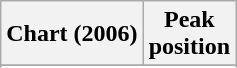<table class="wikitable sortable">
<tr>
<th>Chart (2006)</th>
<th>Peak<br>position</th>
</tr>
<tr>
</tr>
<tr>
</tr>
<tr>
</tr>
</table>
